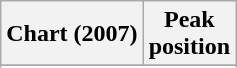<table class="wikitable sortable plainrowheaders">
<tr>
<th scope="col">Chart (2007)</th>
<th scope="col">Peak<br> position</th>
</tr>
<tr>
</tr>
<tr>
</tr>
<tr>
</tr>
</table>
